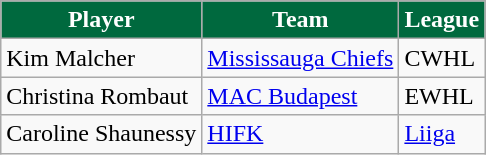<table class="wikitable">
<tr style="text-align:center; background:#00693e; color:white;">
<td><strong>Player</strong></td>
<td><strong>Team</strong></td>
<td><strong>League</strong></td>
</tr>
<tr>
<td>Kim Malcher</td>
<td><a href='#'>Mississauga Chiefs</a></td>
<td>CWHL</td>
</tr>
<tr>
<td>Christina Rombaut</td>
<td><a href='#'>MAC Budapest</a></td>
<td>EWHL</td>
</tr>
<tr>
<td>Caroline Shaunessy</td>
<td><a href='#'>HIFK</a></td>
<td><a href='#'>Liiga</a></td>
</tr>
</table>
